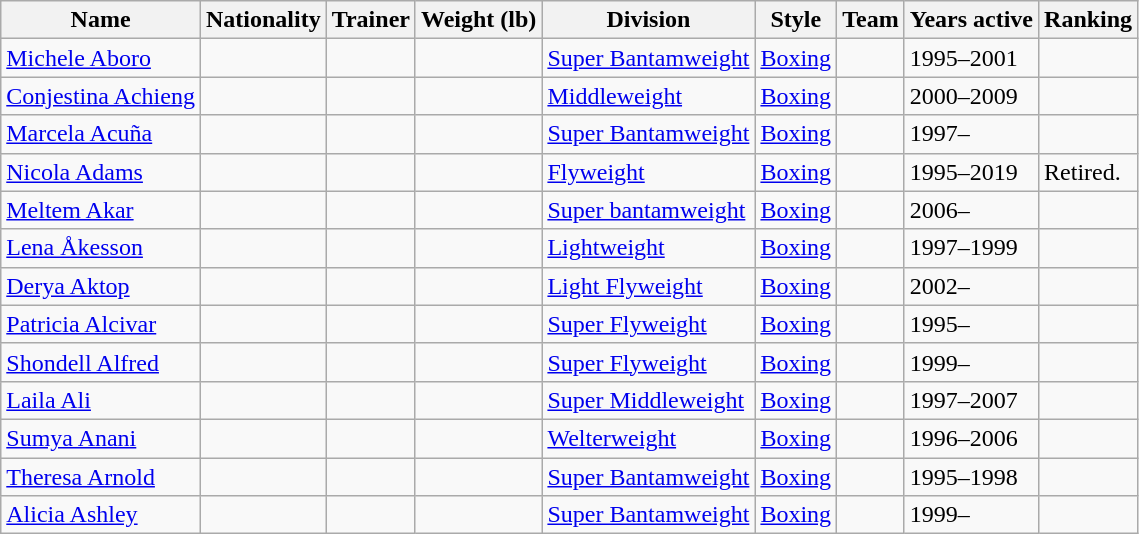<table class="wikitable sortable">
<tr>
<th><strong>Name</strong></th>
<th><strong>Nationality</strong></th>
<th><strong>Trainer</strong></th>
<th><strong>Weight (lb)</strong></th>
<th><strong>Division</strong></th>
<th><strong>Style</strong></th>
<th><strong>Team</strong></th>
<th><strong>Years active</strong></th>
<th><strong>Ranking</strong></th>
</tr>
<tr>
<td><a href='#'>Michele Aboro</a></td>
<td></td>
<td></td>
<td></td>
<td><a href='#'>Super Bantamweight</a></td>
<td><a href='#'>Boxing</a></td>
<td></td>
<td>1995–2001</td>
<td></td>
</tr>
<tr>
<td><a href='#'>Conjestina Achieng</a></td>
<td></td>
<td></td>
<td></td>
<td><a href='#'>Middleweight</a></td>
<td><a href='#'>Boxing</a></td>
<td></td>
<td>2000–2009</td>
<td></td>
</tr>
<tr>
<td><a href='#'>Marcela Acuña</a></td>
<td></td>
<td></td>
<td></td>
<td><a href='#'>Super Bantamweight</a></td>
<td><a href='#'>Boxing</a></td>
<td></td>
<td>1997–</td>
<td></td>
</tr>
<tr>
<td><a href='#'>Nicola Adams</a></td>
<td></td>
<td></td>
<td></td>
<td><a href='#'>Flyweight</a></td>
<td><a href='#'>Boxing</a></td>
<td></td>
<td>1995–2019</td>
<td>Retired.</td>
</tr>
<tr>
<td><a href='#'>Meltem Akar</a></td>
<td></td>
<td></td>
<td></td>
<td><a href='#'>Super bantamweight</a></td>
<td><a href='#'>Boxing</a></td>
<td></td>
<td>2006–</td>
<td></td>
</tr>
<tr>
<td><a href='#'>Lena Åkesson</a></td>
<td></td>
<td></td>
<td></td>
<td><a href='#'>Lightweight</a></td>
<td><a href='#'>Boxing</a></td>
<td></td>
<td>1997–1999</td>
<td></td>
</tr>
<tr>
<td><a href='#'>Derya Aktop</a></td>
<td></td>
<td></td>
<td></td>
<td><a href='#'>Light Flyweight</a></td>
<td><a href='#'>Boxing</a></td>
<td></td>
<td> 2002–</td>
<td></td>
</tr>
<tr>
<td><a href='#'>Patricia Alcivar</a></td>
<td> </td>
<td></td>
<td></td>
<td><a href='#'>Super Flyweight</a></td>
<td><a href='#'>Boxing</a></td>
<td></td>
<td> 1995–</td>
<td></td>
</tr>
<tr>
<td><a href='#'>Shondell Alfred</a></td>
<td></td>
<td></td>
<td></td>
<td><a href='#'>Super Flyweight</a></td>
<td><a href='#'>Boxing</a></td>
<td></td>
<td>1999–</td>
<td></td>
</tr>
<tr>
<td><a href='#'>Laila Ali</a></td>
<td></td>
<td></td>
<td></td>
<td><a href='#'>Super Middleweight</a></td>
<td><a href='#'>Boxing</a></td>
<td></td>
<td>1997–2007</td>
<td></td>
</tr>
<tr>
<td><a href='#'>Sumya Anani</a></td>
<td></td>
<td></td>
<td></td>
<td><a href='#'>Welterweight</a></td>
<td><a href='#'>Boxing</a></td>
<td></td>
<td>1996–2006</td>
<td></td>
</tr>
<tr>
<td><a href='#'>Theresa Arnold</a></td>
<td></td>
<td></td>
<td></td>
<td><a href='#'>Super Bantamweight</a></td>
<td><a href='#'>Boxing</a></td>
<td></td>
<td>1995–1998</td>
<td></td>
</tr>
<tr>
<td><a href='#'>Alicia Ashley</a></td>
<td></td>
<td></td>
<td></td>
<td><a href='#'>Super Bantamweight</a></td>
<td><a href='#'>Boxing</a></td>
<td></td>
<td>1999–</td>
<td></td>
</tr>
</table>
